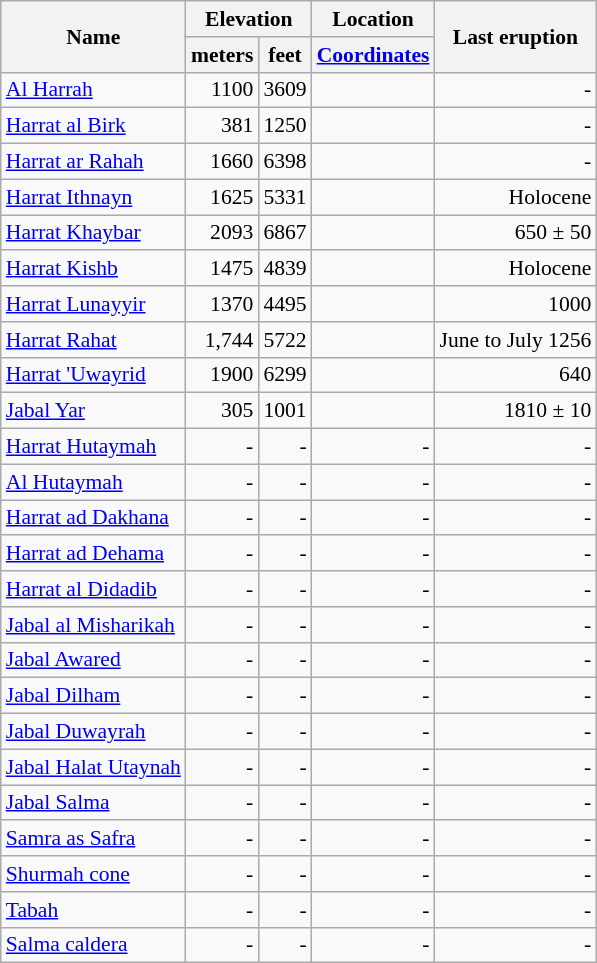<table class="wikitable" style="font-size: 90%; text-align: left; ">
<tr>
<th rowspan="2">Name</th>
<th colspan ="2">Elevation</th>
<th>Location</th>
<th rowspan="2">Last eruption</th>
</tr>
<tr>
<th>meters</th>
<th>feet</th>
<th><a href='#'>Coordinates</a></th>
</tr>
<tr align="right">
<td align="left"><a href='#'>Al Harrah</a></td>
<td>1100</td>
<td>3609</td>
<td></td>
<td>-</td>
</tr>
<tr align="right">
<td align="left"><a href='#'>Harrat al Birk</a></td>
<td>381</td>
<td>1250</td>
<td></td>
<td>-</td>
</tr>
<tr align="right">
<td align="left"><a href='#'>Harrat ar Rahah</a></td>
<td>1660</td>
<td>6398</td>
<td></td>
<td>-</td>
</tr>
<tr align="right">
<td align="left"><a href='#'>Harrat Ithnayn</a></td>
<td>1625</td>
<td>5331</td>
<td></td>
<td>Holocene</td>
</tr>
<tr align="right">
<td align="left"><a href='#'>Harrat Khaybar</a></td>
<td>2093</td>
<td>6867</td>
<td></td>
<td>650 ± 50</td>
</tr>
<tr align="right">
<td align="left"><a href='#'>Harrat Kishb</a></td>
<td>1475</td>
<td>4839</td>
<td></td>
<td>Holocene</td>
</tr>
<tr align="right">
<td align="left"><a href='#'>Harrat Lunayyir</a></td>
<td>1370</td>
<td>4495</td>
<td></td>
<td>1000</td>
</tr>
<tr align="right">
<td align="left"><a href='#'>Harrat Rahat</a></td>
<td>1,744</td>
<td>5722</td>
<td></td>
<td>June to July 1256</td>
</tr>
<tr align="right">
<td align="left"><a href='#'>Harrat 'Uwayrid</a></td>
<td>1900</td>
<td>6299</td>
<td></td>
<td>640</td>
</tr>
<tr align="right">
<td align="left"><a href='#'>Jabal Yar</a></td>
<td>305</td>
<td>1001</td>
<td></td>
<td>1810 ± 10</td>
</tr>
<tr align="right">
<td align="left"><a href='#'>Harrat Hutaymah</a></td>
<td>-</td>
<td>-</td>
<td>-</td>
<td>-</td>
</tr>
<tr align="right">
<td align="left"><a href='#'>Al Hutaymah</a></td>
<td>-</td>
<td>-</td>
<td>-</td>
<td>-</td>
</tr>
<tr align="right">
<td align="left"><a href='#'>Harrat ad Dakhana</a></td>
<td>-</td>
<td>-</td>
<td>-</td>
<td>-</td>
</tr>
<tr align="right">
<td align="left"><a href='#'>Harrat ad Dehama</a></td>
<td>-</td>
<td>-</td>
<td>-</td>
<td>-</td>
</tr>
<tr align="right">
<td align="left"><a href='#'>Harrat al Didadib</a></td>
<td>-</td>
<td>-</td>
<td>-</td>
<td>-</td>
</tr>
<tr align="right">
<td align="left"><a href='#'>Jabal al Misharikah</a></td>
<td>-</td>
<td>-</td>
<td>-</td>
<td>-</td>
</tr>
<tr align="right">
<td align="left"><a href='#'>Jabal Awared</a></td>
<td>-</td>
<td>-</td>
<td>-</td>
<td>-</td>
</tr>
<tr align="right">
<td align="left"><a href='#'>Jabal Dilham</a></td>
<td>-</td>
<td>-</td>
<td>-</td>
<td>-</td>
</tr>
<tr align="right">
<td align="left"><a href='#'>Jabal Duwayrah</a></td>
<td>-</td>
<td>-</td>
<td>-</td>
<td>-</td>
</tr>
<tr align="right">
<td align="left"><a href='#'>Jabal Halat Utaynah</a></td>
<td>-</td>
<td>-</td>
<td>-</td>
<td>-</td>
</tr>
<tr align="right">
<td align="left"><a href='#'>Jabal Salma</a></td>
<td>-</td>
<td>-</td>
<td>-</td>
<td>-</td>
</tr>
<tr align="right">
<td align="left"><a href='#'>Samra as Safra</a></td>
<td>-</td>
<td>-</td>
<td>-</td>
<td>-</td>
</tr>
<tr align="right">
<td align="left"><a href='#'>Shurmah cone</a></td>
<td>-</td>
<td>-</td>
<td>-</td>
<td>-</td>
</tr>
<tr align="right">
<td align="left"><a href='#'>Tabah</a></td>
<td>-</td>
<td>-</td>
<td>-</td>
<td>-</td>
</tr>
<tr align="right">
<td align="left"><a href='#'>Salma caldera</a></td>
<td>-</td>
<td>-</td>
<td>-</td>
<td>-</td>
</tr>
</table>
